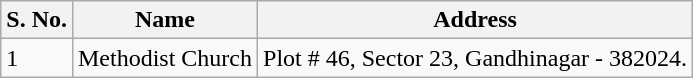<table class="wikitable">
<tr>
<th>S. No.</th>
<th>Name</th>
<th>Address</th>
</tr>
<tr>
<td>1</td>
<td>Methodist Church</td>
<td>Plot # 46, Sector 23, Gandhinagar - 382024.</td>
</tr>
</table>
